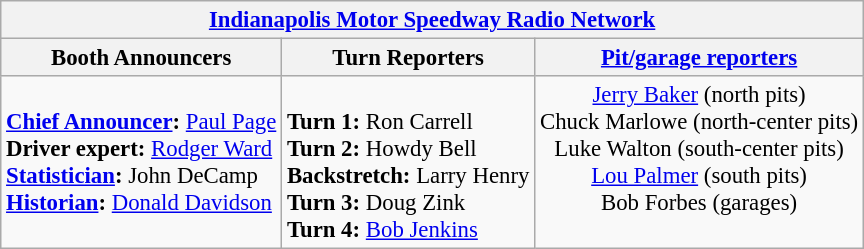<table class="wikitable" style="font-size: 95%;">
<tr>
<th colspan=3><a href='#'>Indianapolis Motor Speedway Radio Network</a></th>
</tr>
<tr>
<th>Booth Announcers</th>
<th>Turn Reporters</th>
<th><a href='#'>Pit/garage reporters</a></th>
</tr>
<tr>
<td valign="top"><br><strong><a href='#'>Chief Announcer</a>:</strong> <a href='#'>Paul Page</a><br>
<strong>Driver expert:</strong> <a href='#'>Rodger Ward</a><br>
<strong><a href='#'>Statistician</a>:</strong> John DeCamp<br>
<strong><a href='#'>Historian</a>:</strong> <a href='#'>Donald Davidson</a><br></td>
<td valign="top"><br><strong>Turn 1:</strong> Ron Carrell<br>
<strong>Turn 2:</strong> Howdy Bell<br>
<strong>Backstretch:</strong> Larry Henry <strong></strong><br>
<strong>Turn 3:</strong> Doug Zink<br>
<strong>Turn 4:</strong> <a href='#'>Bob Jenkins</a><br></td>
<td align="center" valign="top"><a href='#'>Jerry Baker</a> (north pits)<br>Chuck Marlowe (north-center pits)<br>Luke Walton (south-center pits)<br><a href='#'>Lou Palmer</a> (south pits)<br>Bob Forbes (garages)<br></td>
</tr>
</table>
